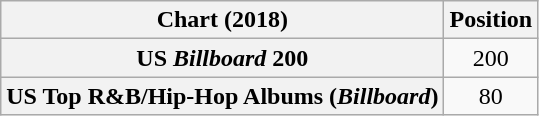<table class="wikitable plainrowheaders" style="text-align:center">
<tr>
<th scope="col">Chart (2018)</th>
<th scope="col">Position</th>
</tr>
<tr>
<th scope="row">US <em>Billboard</em> 200</th>
<td>200</td>
</tr>
<tr>
<th scope="row">US Top R&B/Hip-Hop Albums (<em>Billboard</em>)</th>
<td>80</td>
</tr>
</table>
